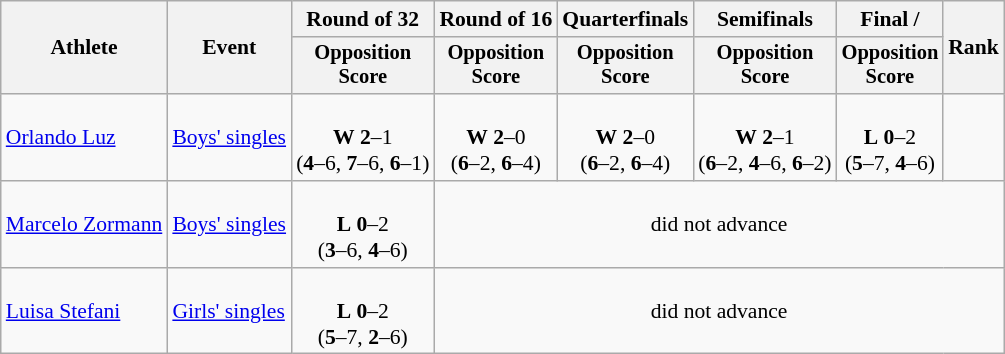<table class=wikitable style="font-size:90%">
<tr>
<th rowspan="2">Athlete</th>
<th rowspan="2">Event</th>
<th>Round of 32</th>
<th>Round of 16</th>
<th>Quarterfinals</th>
<th>Semifinals</th>
<th>Final / </th>
<th rowspan=2>Rank</th>
</tr>
<tr style="font-size:95%">
<th>Opposition<br>Score</th>
<th>Opposition<br>Score</th>
<th>Opposition<br>Score</th>
<th>Opposition<br>Score</th>
<th>Opposition<br>Score</th>
</tr>
<tr align=center>
<td align=left><a href='#'>Orlando Luz</a></td>
<td align=left><a href='#'>Boys' singles</a></td>
<td align=center><br><strong>W</strong> <strong>2</strong>–1<br> (<strong>4</strong>–6, <strong>7</strong>–6, <strong>6</strong>–1)</td>
<td align=center><br><strong>W</strong> <strong>2</strong>–0<br> (<strong>6</strong>–2, <strong>6</strong>–4)</td>
<td align=center><br><strong>W</strong> <strong>2</strong>–0<br> (<strong>6</strong>–2, <strong>6</strong>–4)</td>
<td align=center><br><strong>W</strong> <strong>2</strong>–1<br> (<strong>6</strong>–2, <strong>4</strong>–6, <strong>6</strong>–2)</td>
<td align=center><br><strong>L</strong> <strong>0</strong>–2<br> (<strong>5</strong>–7, <strong>4</strong>–6)</td>
<td></td>
</tr>
<tr align=center>
<td align=left><a href='#'>Marcelo Zormann</a></td>
<td align=left><a href='#'>Boys' singles</a></td>
<td align=center><br><strong>L</strong> <strong>0</strong>–2<br> (<strong>3</strong>–6, <strong>4</strong>–6)</td>
<td colspan="5">did not advance</td>
</tr>
<tr align=center>
<td align=left><a href='#'>Luisa Stefani</a></td>
<td align=left><a href='#'>Girls' singles</a></td>
<td align=center><br><strong>L</strong> <strong>0</strong>–2<br> (<strong>5</strong>–7, <strong>2</strong>–6)</td>
<td colspan="5">did not advance</td>
</tr>
</table>
